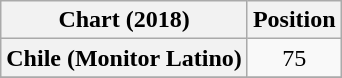<table class="wikitable plainrowheaders sortable" style="text-align:center">
<tr>
<th scope="col">Chart (2018)</th>
<th scope="col">Position</th>
</tr>
<tr>
<th scope="row">Chile (Monitor Latino)</th>
<td>75</td>
</tr>
<tr>
</tr>
</table>
